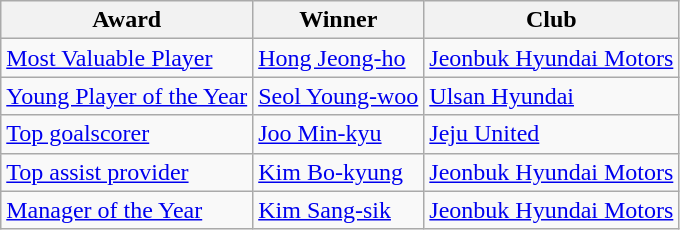<table class="wikitable">
<tr>
<th>Award</th>
<th>Winner</th>
<th>Club</th>
</tr>
<tr>
<td><a href='#'>Most Valuable Player</a></td>
<td> <a href='#'>Hong Jeong-ho</a></td>
<td><a href='#'>Jeonbuk Hyundai Motors</a></td>
</tr>
<tr>
<td><a href='#'>Young Player of the Year</a></td>
<td> <a href='#'>Seol Young-woo</a></td>
<td><a href='#'>Ulsan Hyundai</a></td>
</tr>
<tr>
<td><a href='#'>Top goalscorer</a></td>
<td> <a href='#'>Joo Min-kyu</a></td>
<td><a href='#'>Jeju United</a></td>
</tr>
<tr>
<td><a href='#'>Top assist provider</a></td>
<td> <a href='#'>Kim Bo-kyung</a></td>
<td><a href='#'>Jeonbuk Hyundai Motors</a></td>
</tr>
<tr>
<td><a href='#'>Manager of the Year</a></td>
<td> <a href='#'>Kim Sang-sik</a></td>
<td><a href='#'>Jeonbuk Hyundai Motors</a></td>
</tr>
</table>
